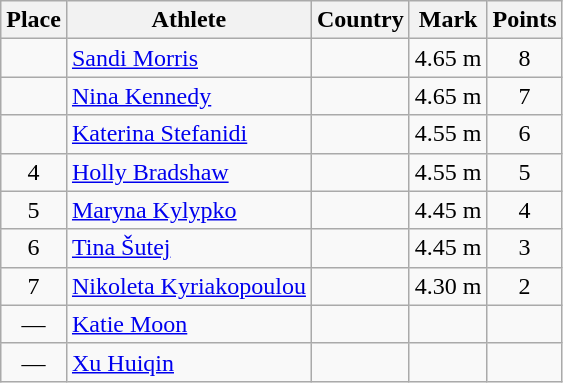<table class="wikitable">
<tr>
<th>Place</th>
<th>Athlete</th>
<th>Country</th>
<th>Mark</th>
<th>Points</th>
</tr>
<tr>
<td align=center></td>
<td><a href='#'>Sandi Morris</a></td>
<td></td>
<td>4.65 m</td>
<td align=center>8</td>
</tr>
<tr>
<td align=center></td>
<td><a href='#'>Nina Kennedy</a></td>
<td></td>
<td>4.65 m</td>
<td align=center>7</td>
</tr>
<tr>
<td align=center></td>
<td><a href='#'>Katerina Stefanidi</a></td>
<td></td>
<td>4.55 m</td>
<td align=center>6</td>
</tr>
<tr>
<td align=center>4</td>
<td><a href='#'>Holly Bradshaw</a></td>
<td></td>
<td>4.55 m</td>
<td align=center>5</td>
</tr>
<tr>
<td align=center>5</td>
<td><a href='#'>Maryna Kylypko</a></td>
<td></td>
<td>4.45 m</td>
<td align=center>4</td>
</tr>
<tr>
<td align=center>6</td>
<td><a href='#'>Tina Šutej</a></td>
<td></td>
<td>4.45 m</td>
<td align=center>3</td>
</tr>
<tr>
<td align=center>7</td>
<td><a href='#'>Nikoleta Kyriakopoulou</a></td>
<td></td>
<td>4.30 m</td>
<td align=center>2</td>
</tr>
<tr>
<td align=center>—</td>
<td><a href='#'>Katie Moon</a></td>
<td></td>
<td></td>
<td align=center></td>
</tr>
<tr>
<td align=center>—</td>
<td><a href='#'>Xu Huiqin</a></td>
<td></td>
<td></td>
<td align=center></td>
</tr>
</table>
